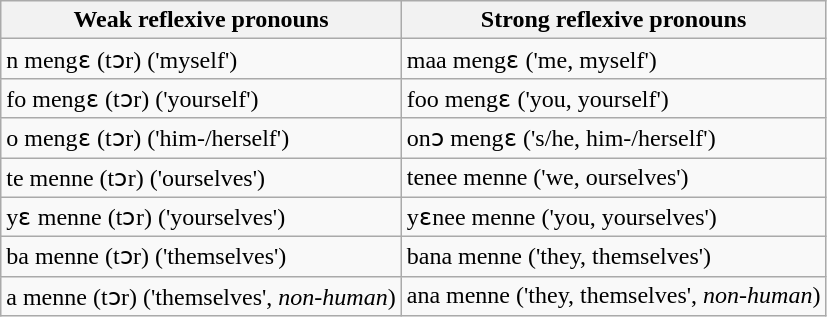<table class="wikitable">
<tr>
<th>Weak reflexive pronouns</th>
<th>Strong reflexive pronouns</th>
</tr>
<tr>
<td>n mengɛ (tɔr) ('myself')</td>
<td>maa mengɛ ('me, myself')</td>
</tr>
<tr>
<td>fo mengɛ (tɔr) ('yourself')</td>
<td>foo mengɛ ('you, yourself')</td>
</tr>
<tr>
<td>o mengɛ (tɔr) ('him-/herself')</td>
<td>onɔ mengɛ ('s/he, him-/herself')</td>
</tr>
<tr>
<td>te menne (tɔr) ('ourselves')</td>
<td>tenee menne ('we, ourselves')</td>
</tr>
<tr>
<td>yɛ menne (tɔr) ('yourselves')</td>
<td>yɛnee menne ('you, yourselves')</td>
</tr>
<tr>
<td>ba menne (tɔr) ('themselves')</td>
<td>bana menne ('they, themselves')</td>
</tr>
<tr>
<td>a menne (tɔr) ('themselves', <em>non-human</em>)</td>
<td>ana menne ('they, themselves', <em>non-human</em>)</td>
</tr>
</table>
